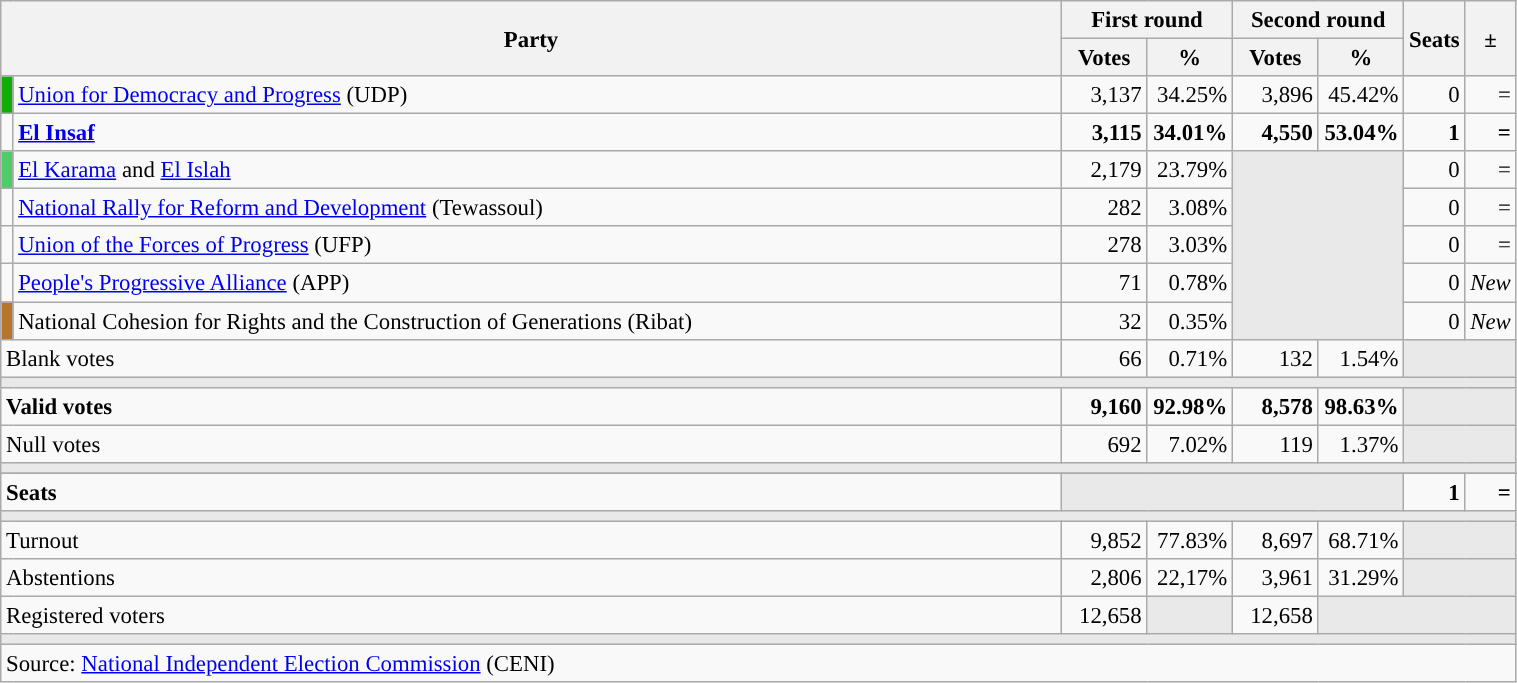<table class="wikitable" style="text-align:right;font-size:95%;">
<tr>
<th rowspan="2" colspan="2" width="700">Party</th>
<th colspan="2">First round</th>
<th colspan="2">Second round</th>
<th rowspan="2" width="25">Seats</th>
<th rowspan="2" width="20">±</th>
</tr>
<tr>
<th width="50">Votes</th>
<th width="50">%</th>
<th width="50">Votes</th>
<th width="50">%</th>
</tr>
<tr>
<td width="1" style="color:inherit;background:#0FAF05;"></td>
<td style="text-align:left;"><a href='#'>Union for Democracy and Progress</a> (UDP)</td>
<td>3,137</td>
<td>34.25%</td>
<td>3,896</td>
<td>45.42%</td>
<td>0</td>
<td>=</td>
</tr>
<tr>
<td width="1" style="color:inherit;background:"></td>
<td style="text-align:left;"><strong><a href='#'>El Insaf</a></strong></td>
<td><strong>3,115</strong></td>
<td><strong>34.01%</strong></td>
<td><strong>4,550</strong></td>
<td><strong>53.04%</strong></td>
<td><strong>1</strong></td>
<td><strong>=</strong></td>
</tr>
<tr>
<td width="1" style="color:inherit;background:#4FCB68;"></td>
<td style="text-align:left;"><a href='#'>El Karama</a> and <a href='#'>El Islah</a></td>
<td>2,179</td>
<td>23.79%</td>
<td colspan="2" rowspan="5" style="background:#E9E9E9;"></td>
<td>0</td>
<td>=</td>
</tr>
<tr>
<td width="1" style="color:inherit;background:"></td>
<td style="text-align:left;"><a href='#'>National Rally for Reform and Development</a> (Tewassoul)</td>
<td>282</td>
<td>3.08%</td>
<td>0</td>
<td>=</td>
</tr>
<tr>
<td width="1" style="color:inherit;background:"></td>
<td style="text-align:left;"><a href='#'>Union of the Forces of Progress</a> (UFP)</td>
<td>278</td>
<td>3.03%</td>
<td>0</td>
<td>=</td>
</tr>
<tr>
<td width="1" style="color:inherit;background:"></td>
<td style="text-align:left;"><a href='#'>People's Progressive Alliance</a> (APP)</td>
<td>71</td>
<td>0.78%</td>
<td>0</td>
<td><em>New</em></td>
</tr>
<tr>
<td width="1" style="color:inherit;background:#B7752C;"></td>
<td style="text-align:left;">National Cohesion for Rights and the Construction of Generations (Ribat)</td>
<td>32</td>
<td>0.35%</td>
<td>0</td>
<td><em>New</em></td>
</tr>
<tr>
<td colspan="2" style="text-align:left;">Blank votes</td>
<td>66</td>
<td>0.71%</td>
<td>132</td>
<td>1.54%</td>
<td colspan="2" style="background:#E9E9E9;"></td>
</tr>
<tr>
<td colspan="8" style="background:#E9E9E9;"></td>
</tr>
<tr style="font-weight:bold;">
<td colspan="2" style="text-align:left;">Valid votes</td>
<td>9,160</td>
<td>92.98%</td>
<td>8,578</td>
<td>98.63%</td>
<td colspan="2" style="background:#E9E9E9;"></td>
</tr>
<tr>
<td colspan="2" style="text-align:left;">Null votes</td>
<td>692</td>
<td>7.02%</td>
<td>119</td>
<td>1.37%</td>
<td colspan="2" style="background:#E9E9E9;"></td>
</tr>
<tr>
<td colspan="8" style="background:#E9E9E9;"></td>
</tr>
<tr>
</tr>
<tr style="font-weight:bold;">
<td colspan="2" style="text-align:left;">Seats</td>
<td colspan="4" style="background:#E9E9E9;"></td>
<td>1</td>
<td>=</td>
</tr>
<tr>
<td colspan="8" style="background:#E9E9E9;"></td>
</tr>
<tr>
<td colspan="2" style="text-align:left;">Turnout</td>
<td>9,852</td>
<td>77.83%</td>
<td>8,697</td>
<td>68.71%</td>
<td colspan="2" style="background:#E9E9E9;"></td>
</tr>
<tr>
<td colspan="2" style="text-align:left;">Abstentions</td>
<td>2,806</td>
<td>22,17%</td>
<td>3,961</td>
<td>31.29%</td>
<td colspan="2" style="background:#E9E9E9;"></td>
</tr>
<tr>
<td colspan="2" style="text-align:left;">Registered voters</td>
<td>12,658</td>
<td style="color:inherit;background:#E9E9E9;"></td>
<td>12,658</td>
<td colspan="3" style="background:#E9E9E9;"></td>
</tr>
<tr>
<td colspan="8" style="background:#E9E9E9;"></td>
</tr>
<tr>
<td colspan="8" style="text-align:left;">Source: <a href='#'>National Independent Election Commission</a> (CENI)</td>
</tr>
</table>
